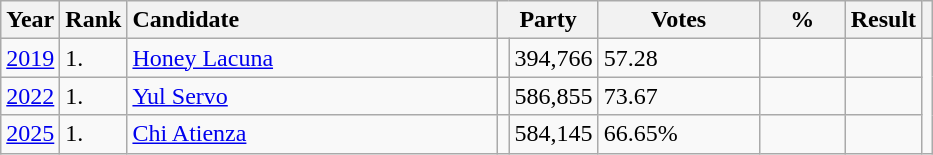<table class="wikitable">
<tr>
<th>Year</th>
<th width="5px">Rank</th>
<th style="text-align:left;width: 15em">Candidate</th>
<th colspan="2">Party</th>
<th width="100px">Votes</th>
<th width="50px">%</th>
<th>Result</th>
<th></th>
</tr>
<tr>
<td><a href='#'>2019</a></td>
<td>1.</td>
<td><a href='#'>Honey Lacuna</a></td>
<td></td>
<td>394,766</td>
<td>57.28</td>
<td></td>
<td></td>
</tr>
<tr>
<td><a href='#'>2022</a></td>
<td>1.</td>
<td width="200px" style="text-align:left;"><a href='#'>Yul Servo</a></td>
<td></td>
<td>586,855</td>
<td>73.67</td>
<td></td>
<td></td>
</tr>
<tr>
<td><a href='#'>2025</a></td>
<td>1.</td>
<td width="200px" style="text-align:left;"><a href='#'>Chi Atienza</a></td>
<td></td>
<td>584,145</td>
<td>66.65%</td>
<td></td>
<td></td>
</tr>
</table>
